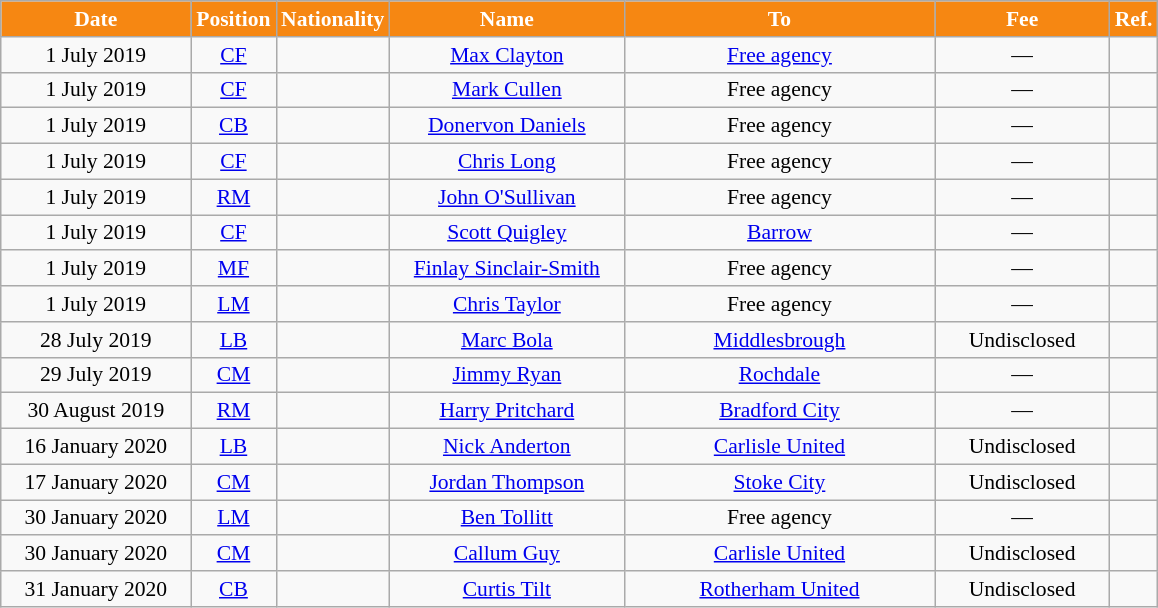<table class="wikitable"  style="text-align:center; font-size:90%; ">
<tr>
<th style="background:#F68712; color:#FFFFFF; width:120px;">Date</th>
<th style="background:#F68712; color:#FFFFFF; width:50px;">Position</th>
<th style="background:#F68712; color:#FFFFFF; width:50px;">Nationality</th>
<th style="background:#F68712; color:#FFFFFF; width:150px;">Name</th>
<th style="background:#F68712; color:#FFFFFF; width:200px;">To</th>
<th style="background:#F68712; color:#FFFFFF; width:110px;">Fee</th>
<th style="background:#F68712; color:#FFFFFF; width:25px;">Ref.</th>
</tr>
<tr>
<td>1 July 2019</td>
<td><a href='#'>CF</a></td>
<td></td>
<td><a href='#'>Max Clayton</a></td>
<td><a href='#'>Free agency</a></td>
<td>—</td>
<td></td>
</tr>
<tr>
<td>1 July 2019</td>
<td><a href='#'>CF</a></td>
<td></td>
<td><a href='#'>Mark Cullen</a></td>
<td>Free agency</td>
<td>—</td>
<td></td>
</tr>
<tr>
<td>1 July 2019</td>
<td><a href='#'>CB</a></td>
<td></td>
<td><a href='#'>Donervon Daniels</a></td>
<td>Free agency</td>
<td>—</td>
<td></td>
</tr>
<tr>
<td>1 July 2019</td>
<td><a href='#'>CF</a></td>
<td></td>
<td><a href='#'>Chris Long</a></td>
<td>Free agency</td>
<td>—</td>
<td></td>
</tr>
<tr>
<td>1 July 2019</td>
<td><a href='#'>RM</a></td>
<td></td>
<td><a href='#'>John O'Sullivan</a></td>
<td>Free agency</td>
<td>—</td>
<td></td>
</tr>
<tr>
<td>1 July 2019</td>
<td><a href='#'>CF</a></td>
<td></td>
<td><a href='#'>Scott Quigley</a></td>
<td><a href='#'>Barrow</a></td>
<td>—</td>
<td></td>
</tr>
<tr>
<td>1 July 2019</td>
<td><a href='#'>MF</a></td>
<td></td>
<td><a href='#'>Finlay Sinclair-Smith</a></td>
<td>Free agency</td>
<td>—</td>
<td></td>
</tr>
<tr>
<td>1 July 2019</td>
<td><a href='#'>LM</a></td>
<td></td>
<td><a href='#'>Chris Taylor</a></td>
<td>Free agency</td>
<td>—</td>
<td></td>
</tr>
<tr>
<td>28 July 2019</td>
<td><a href='#'>LB</a></td>
<td></td>
<td><a href='#'>Marc Bola</a></td>
<td><a href='#'>Middlesbrough</a></td>
<td>Undisclosed</td>
<td></td>
</tr>
<tr>
<td>29 July 2019</td>
<td><a href='#'>CM</a></td>
<td></td>
<td><a href='#'>Jimmy Ryan</a></td>
<td><a href='#'>Rochdale</a></td>
<td>—</td>
<td></td>
</tr>
<tr>
<td>30 August 2019</td>
<td><a href='#'>RM</a></td>
<td></td>
<td><a href='#'>Harry Pritchard</a></td>
<td><a href='#'>Bradford City</a></td>
<td>—</td>
<td></td>
</tr>
<tr>
<td>16 January 2020</td>
<td><a href='#'>LB</a></td>
<td></td>
<td><a href='#'>Nick Anderton</a></td>
<td><a href='#'>Carlisle United</a></td>
<td>Undisclosed</td>
<td></td>
</tr>
<tr>
<td>17 January 2020</td>
<td><a href='#'>CM</a></td>
<td></td>
<td><a href='#'>Jordan Thompson</a></td>
<td><a href='#'>Stoke City</a></td>
<td>Undisclosed</td>
<td></td>
</tr>
<tr>
<td>30 January 2020</td>
<td><a href='#'>LM</a></td>
<td></td>
<td><a href='#'>Ben Tollitt</a></td>
<td>Free agency</td>
<td>—</td>
<td></td>
</tr>
<tr>
<td>30 January 2020</td>
<td><a href='#'>CM</a></td>
<td></td>
<td><a href='#'>Callum Guy</a></td>
<td><a href='#'>Carlisle United</a></td>
<td>Undisclosed</td>
<td></td>
</tr>
<tr>
<td>31 January 2020</td>
<td><a href='#'>CB</a></td>
<td></td>
<td><a href='#'>Curtis Tilt</a></td>
<td><a href='#'>Rotherham United</a></td>
<td>Undisclosed</td>
<td></td>
</tr>
</table>
